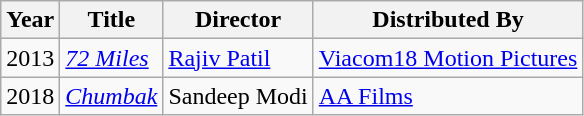<table class="wikitable sortable">
<tr>
<th scope="col">Year</th>
<th scope="col">Title</th>
<th scope="col">Director</th>
<th scope="col">Distributed By</th>
</tr>
<tr>
<td>2013</td>
<td><em><a href='#'>72 Miles</a></em></td>
<td><a href='#'>Rajiv Patil</a></td>
<td><a href='#'>Viacom18 Motion Pictures</a></td>
</tr>
<tr>
<td>2018</td>
<td><em><a href='#'>Chumbak</a></em></td>
<td>Sandeep Modi</td>
<td><a href='#'>AA Films</a></td>
</tr>
</table>
